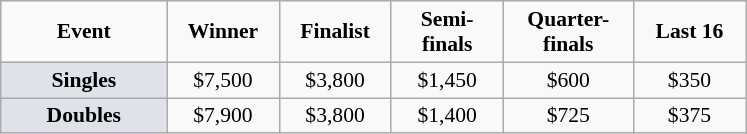<table class="wikitable" style="font-size:90%; text-align:center">
<tr>
<td width="104px"><strong>Event</strong></td>
<td width="68px"><strong>Winner</strong></td>
<td width="68px"><strong>Finalist</strong></td>
<td width="68px"><strong>Semi-finals</strong></td>
<td width="80px"><strong>Quarter-finals</strong></td>
<td width="68px"><strong>Last 16</strong></td>
</tr>
<tr>
<td bgcolor="#DFE2E9"><strong>Singles</strong></td>
<td>$7,500</td>
<td>$3,800</td>
<td>$1,450</td>
<td>$600</td>
<td>$350</td>
</tr>
<tr>
<td bgcolor="#DFE2E9"><strong>Doubles</strong></td>
<td>$7,900</td>
<td>$3,800</td>
<td>$1,400</td>
<td>$725</td>
<td>$375</td>
</tr>
</table>
